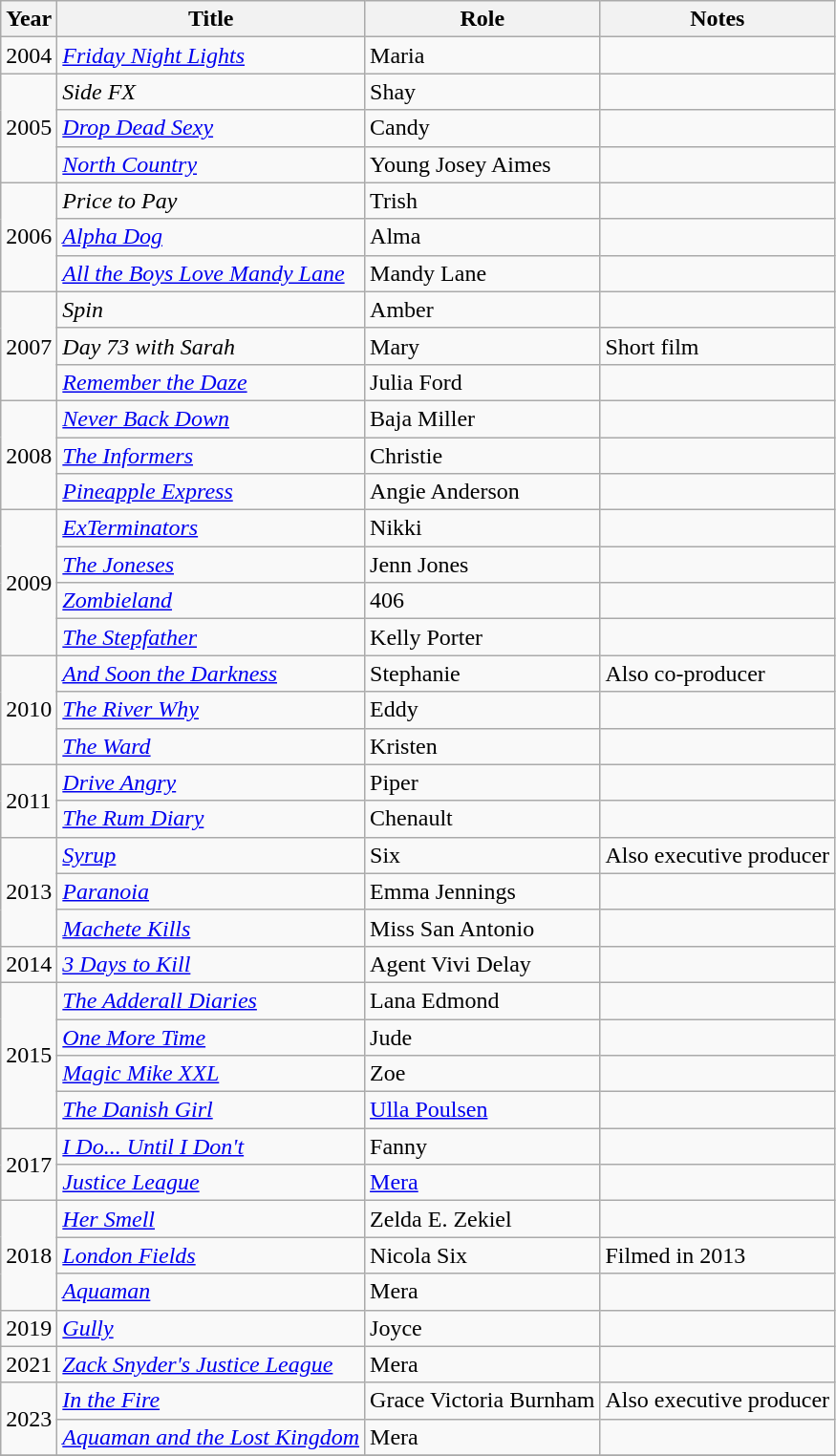<table class="wikitable sortable">
<tr>
<th>Year</th>
<th>Title</th>
<th>Role</th>
<th class="unsortable">Notes</th>
</tr>
<tr>
<td>2004</td>
<td><em><a href='#'>Friday Night Lights</a></em></td>
<td>Maria</td>
<td></td>
</tr>
<tr>
<td rowspan=3>2005</td>
<td><em>Side FX</em></td>
<td>Shay</td>
<td></td>
</tr>
<tr>
<td><em><a href='#'>Drop Dead Sexy</a></em></td>
<td>Candy</td>
<td></td>
</tr>
<tr>
<td><em><a href='#'>North Country</a></em></td>
<td>Young Josey Aimes</td>
<td></td>
</tr>
<tr>
<td rowspan=3>2006</td>
<td><em>Price to Pay</em></td>
<td>Trish</td>
<td></td>
</tr>
<tr>
<td><em><a href='#'>Alpha Dog</a></em></td>
<td>Alma</td>
<td></td>
</tr>
<tr>
<td><em><a href='#'>All the Boys Love Mandy Lane</a></em></td>
<td>Mandy Lane</td>
<td></td>
</tr>
<tr>
<td rowspan=3>2007</td>
<td><em>Spin</em></td>
<td>Amber</td>
<td></td>
</tr>
<tr>
<td><em>Day 73 with Sarah</em></td>
<td>Mary</td>
<td>Short film</td>
</tr>
<tr>
<td><em><a href='#'>Remember the Daze</a></em></td>
<td>Julia Ford</td>
<td></td>
</tr>
<tr>
<td rowspan=3>2008</td>
<td><em><a href='#'>Never Back Down</a></em></td>
<td>Baja Miller</td>
<td></td>
</tr>
<tr>
<td><em><a href='#'>The Informers</a></em></td>
<td>Christie</td>
<td></td>
</tr>
<tr>
<td><em><a href='#'>Pineapple Express</a></em></td>
<td>Angie Anderson</td>
<td></td>
</tr>
<tr>
<td rowspan=4>2009</td>
<td><em><a href='#'>ExTerminators</a></em></td>
<td>Nikki</td>
<td></td>
</tr>
<tr>
<td><em><a href='#'>The Joneses</a></em></td>
<td>Jenn Jones</td>
<td></td>
</tr>
<tr>
<td><em><a href='#'>Zombieland</a></em></td>
<td>406</td>
<td></td>
</tr>
<tr>
<td><em><a href='#'>The Stepfather</a></em></td>
<td>Kelly Porter</td>
<td></td>
</tr>
<tr>
<td rowspan=3>2010</td>
<td><em><a href='#'>And Soon the Darkness</a></em></td>
<td>Stephanie</td>
<td>Also co-producer</td>
</tr>
<tr>
<td><em><a href='#'>The River Why</a></em></td>
<td>Eddy</td>
<td></td>
</tr>
<tr>
<td><em><a href='#'>The Ward</a></em></td>
<td>Kristen</td>
<td></td>
</tr>
<tr>
<td rowspan=2>2011</td>
<td><em><a href='#'>Drive Angry</a></em></td>
<td>Piper</td>
<td></td>
</tr>
<tr>
<td><em><a href='#'>The Rum Diary</a></em></td>
<td>Chenault</td>
<td></td>
</tr>
<tr>
<td rowspan=3>2013</td>
<td><em><a href='#'>Syrup</a></em></td>
<td>Six</td>
<td>Also executive producer</td>
</tr>
<tr>
<td><em><a href='#'>Paranoia</a></em></td>
<td>Emma Jennings</td>
<td></td>
</tr>
<tr>
<td><em><a href='#'>Machete Kills</a></em></td>
<td>Miss San Antonio</td>
<td></td>
</tr>
<tr>
<td>2014</td>
<td><em><a href='#'>3 Days to Kill</a></em></td>
<td>Agent Vivi Delay</td>
<td></td>
</tr>
<tr>
<td rowspan=4>2015</td>
<td><em><a href='#'>The Adderall Diaries</a></em></td>
<td>Lana Edmond</td>
<td></td>
</tr>
<tr>
<td><em><a href='#'>One More Time</a></em></td>
<td>Jude</td>
<td></td>
</tr>
<tr>
<td><em><a href='#'>Magic Mike XXL</a></em></td>
<td>Zoe</td>
<td></td>
</tr>
<tr>
<td><em><a href='#'>The Danish Girl</a></em></td>
<td><a href='#'>Ulla Poulsen</a></td>
<td></td>
</tr>
<tr>
<td rowspan=2>2017</td>
<td><em><a href='#'>I Do... Until I Don't</a></em></td>
<td>Fanny</td>
<td></td>
</tr>
<tr>
<td><em><a href='#'>Justice League</a></em></td>
<td><a href='#'>Mera</a></td>
<td></td>
</tr>
<tr>
<td rowspan=3>2018</td>
<td><em><a href='#'>Her Smell</a></em></td>
<td>Zelda E. Zekiel</td>
<td></td>
</tr>
<tr>
<td><em><a href='#'>London Fields</a></em></td>
<td>Nicola Six</td>
<td>Filmed in 2013</td>
</tr>
<tr>
<td><em><a href='#'>Aquaman</a></em></td>
<td>Mera</td>
<td></td>
</tr>
<tr>
<td>2019</td>
<td><em><a href='#'>Gully</a></em></td>
<td>Joyce</td>
<td></td>
</tr>
<tr>
<td>2021</td>
<td><em><a href='#'>Zack Snyder's Justice League</a></em></td>
<td>Mera</td>
<td></td>
</tr>
<tr>
<td rowspan=2>2023</td>
<td><em><a href='#'>In the Fire</a></em></td>
<td>Grace Victoria Burnham</td>
<td>Also executive producer</td>
</tr>
<tr>
<td><em><a href='#'>Aquaman and the Lost Kingdom</a></em></td>
<td>Mera</td>
<td></td>
</tr>
<tr>
</tr>
</table>
